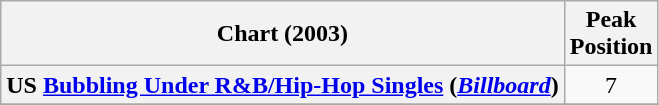<table class="wikitable sortable plainrowheaders">
<tr>
<th scope="col">Chart (2003)</th>
<th scope="col">Peak<br> Position</th>
</tr>
<tr>
<th scope="row">US <a href='#'>Bubbling Under R&B/Hip-Hop Singles</a> (<a href='#'><em>Billboard</em></a>)</th>
<td align="center">7</td>
</tr>
<tr>
</tr>
</table>
